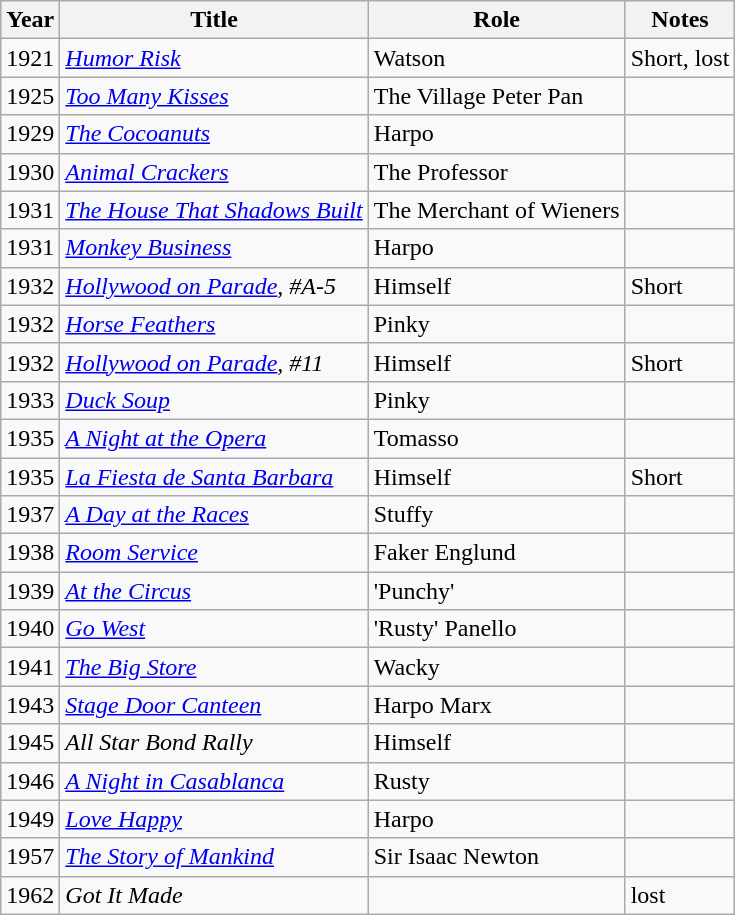<table class="wikitable sortable">
<tr>
<th>Year</th>
<th>Title</th>
<th>Role</th>
<th>Notes</th>
</tr>
<tr>
<td>1921</td>
<td><em><a href='#'>Humor Risk</a></em></td>
<td>Watson</td>
<td>Short, lost</td>
</tr>
<tr>
<td>1925</td>
<td><em><a href='#'>Too Many Kisses</a></em></td>
<td>The Village Peter Pan</td>
<td></td>
</tr>
<tr>
<td>1929</td>
<td><em><a href='#'>The Cocoanuts</a></em></td>
<td>Harpo</td>
<td></td>
</tr>
<tr>
<td>1930</td>
<td><em><a href='#'>Animal Crackers</a></em></td>
<td>The Professor</td>
<td></td>
</tr>
<tr>
<td>1931</td>
<td><em><a href='#'>The House That Shadows Built</a></em></td>
<td>The Merchant of Wieners</td>
<td></td>
</tr>
<tr>
<td>1931</td>
<td><em><a href='#'>Monkey Business</a></em></td>
<td>Harpo</td>
<td></td>
</tr>
<tr>
<td>1932</td>
<td><em><a href='#'>Hollywood on Parade</a>, #A-5</em></td>
<td>Himself</td>
<td>Short</td>
</tr>
<tr>
<td>1932</td>
<td><em><a href='#'>Horse Feathers</a></em></td>
<td>Pinky</td>
<td></td>
</tr>
<tr>
<td>1932</td>
<td><em><a href='#'>Hollywood on Parade</a>, #11</em></td>
<td>Himself</td>
<td>Short</td>
</tr>
<tr>
<td>1933</td>
<td><em><a href='#'>Duck Soup</a></em></td>
<td>Pinky</td>
<td></td>
</tr>
<tr>
<td>1935</td>
<td><em><a href='#'>A Night at the Opera</a></em></td>
<td>Tomasso</td>
<td></td>
</tr>
<tr>
<td>1935</td>
<td><em><a href='#'>La Fiesta de Santa Barbara</a></em></td>
<td>Himself</td>
<td>Short</td>
</tr>
<tr>
<td>1937</td>
<td><em><a href='#'>A Day at the Races</a></em></td>
<td>Stuffy</td>
<td></td>
</tr>
<tr>
<td>1938</td>
<td><em><a href='#'>Room Service</a></em></td>
<td>Faker Englund</td>
<td></td>
</tr>
<tr>
<td>1939</td>
<td><em><a href='#'>At the Circus</a></em></td>
<td>'Punchy'</td>
<td></td>
</tr>
<tr>
<td>1940</td>
<td><em><a href='#'>Go West</a></em></td>
<td>'Rusty' Panello</td>
<td></td>
</tr>
<tr>
<td>1941</td>
<td><em><a href='#'>The Big Store</a></em></td>
<td>Wacky</td>
<td></td>
</tr>
<tr>
<td>1943</td>
<td><em><a href='#'>Stage Door Canteen</a></em></td>
<td>Harpo Marx</td>
<td></td>
</tr>
<tr>
<td>1945</td>
<td><em>All Star Bond Rally</em></td>
<td>Himself</td>
<td></td>
</tr>
<tr>
<td>1946</td>
<td><em><a href='#'>A Night in Casablanca</a></em></td>
<td>Rusty</td>
<td></td>
</tr>
<tr>
<td>1949</td>
<td><em><a href='#'>Love Happy</a></em></td>
<td>Harpo</td>
<td></td>
</tr>
<tr>
<td>1957</td>
<td><em><a href='#'>The Story of Mankind</a></em></td>
<td>Sir Isaac Newton</td>
<td></td>
</tr>
<tr>
<td>1962</td>
<td><em>Got It Made</em></td>
<td></td>
<td>lost</td>
</tr>
</table>
